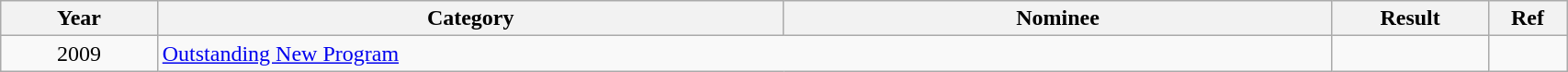<table class="wikitable" width="90%">
<tr>
<th width="10%">Year</th>
<th width="40%">Category</th>
<th width="35%">Nominee</th>
<th width="10%">Result</th>
<th width="5%">Ref</th>
</tr>
<tr>
<td align="center">2009</td>
<td colspan="2"><a href='#'>Outstanding New Program</a></td>
<td></td>
<td align="center"></td>
</tr>
</table>
